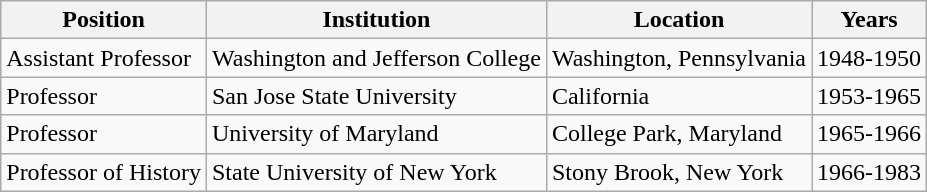<table class="wikitable">
<tr>
<th>Position</th>
<th>Institution</th>
<th>Location</th>
<th>Years</th>
</tr>
<tr>
<td>Assistant Professor</td>
<td>Washington and Jefferson College</td>
<td>Washington, Pennsylvania</td>
<td>1948-1950</td>
</tr>
<tr>
<td>Professor</td>
<td>San Jose State University</td>
<td>California</td>
<td>1953-1965</td>
</tr>
<tr>
<td>Professor</td>
<td>University of Maryland</td>
<td>College Park, Maryland</td>
<td>1965-1966</td>
</tr>
<tr>
<td>Professor of History</td>
<td>State University of New York</td>
<td>Stony Brook, New York</td>
<td>1966-1983</td>
</tr>
</table>
